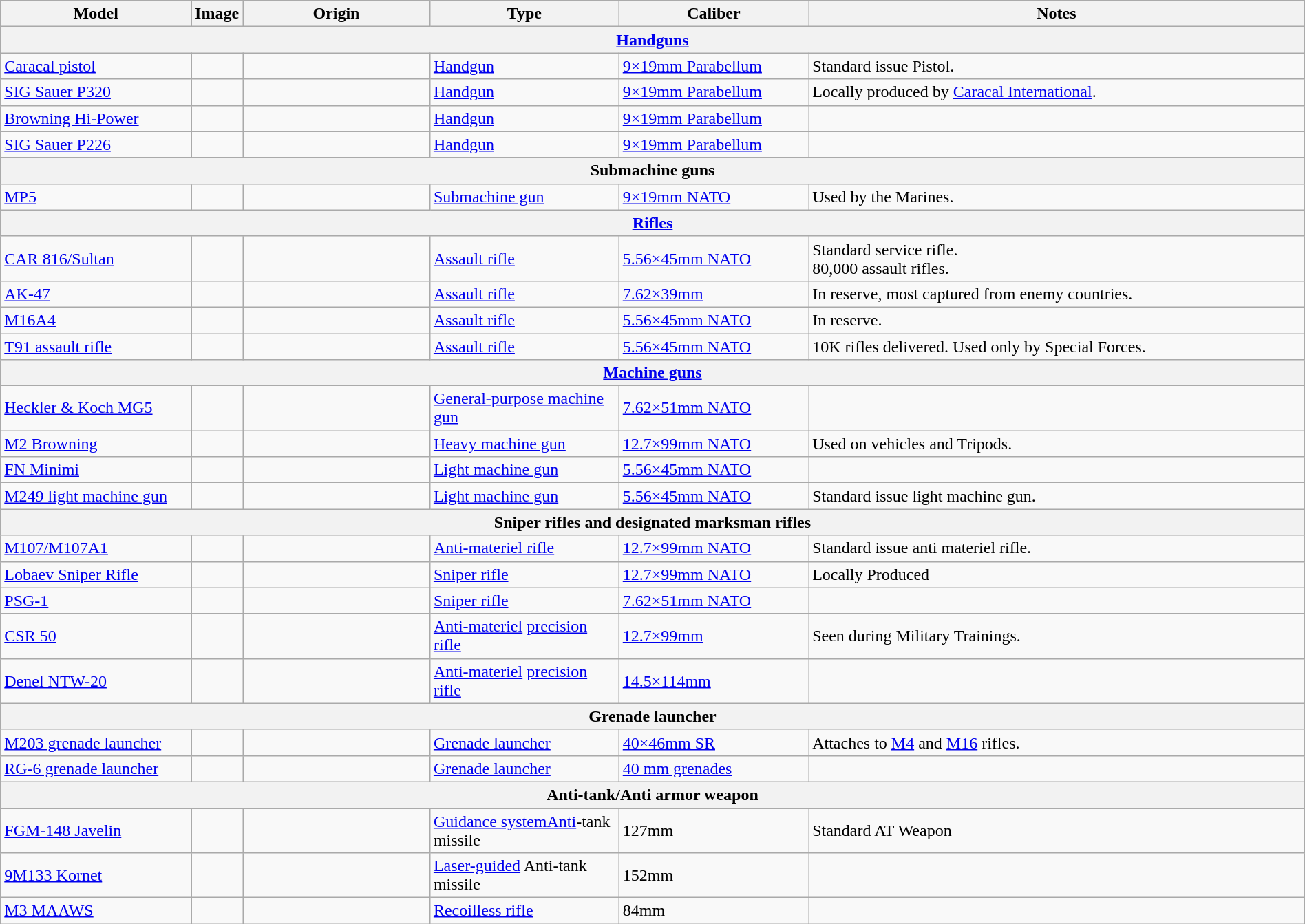<table class="wikitable" style="width:100%;">
<tr>
<th style="width:15%;">Model</th>
<th style="width:0%;">Image</th>
<th style="width:15%;">Origin</th>
<th style="width:15%;">Type</th>
<th style="width:15%;">Caliber</th>
<th style="width:40%;">Notes</th>
</tr>
<tr>
<th colspan="6"><a href='#'>Handguns</a></th>
</tr>
<tr>
<td><a href='#'>Caracal pistol</a></td>
<td></td>
<td></td>
<td><a href='#'>Handgun</a></td>
<td><a href='#'>9×19mm Parabellum</a></td>
<td>Standard issue Pistol.</td>
</tr>
<tr>
<td><a href='#'>SIG Sauer P320</a></td>
<td></td>
<td></td>
<td><a href='#'>Handgun</a></td>
<td><a href='#'>9×19mm Parabellum</a></td>
<td>Locally produced by <a href='#'>Caracal International</a>.</td>
</tr>
<tr>
<td><a href='#'>Browning Hi-Power</a></td>
<td></td>
<td></td>
<td><a href='#'>Handgun</a></td>
<td><a href='#'>9×19mm Parabellum</a></td>
<td></td>
</tr>
<tr>
<td><a href='#'>SIG Sauer P226</a></td>
<td></td>
<td></td>
<td><a href='#'>Handgun</a></td>
<td><a href='#'>9×19mm Parabellum</a></td>
<td></td>
</tr>
<tr>
<th colspan="6">Submachine guns</th>
</tr>
<tr>
<td><a href='#'>MP5</a></td>
<td></td>
<td></td>
<td><a href='#'>Submachine gun</a></td>
<td><a href='#'>9×19mm NATO</a></td>
<td>Used by the Marines.</td>
</tr>
<tr>
<th colspan="6"><a href='#'>Rifles</a></th>
</tr>
<tr>
<td><a href='#'>CAR 816/Sultan</a></td>
<td></td>
<td></td>
<td><a href='#'>Assault rifle</a></td>
<td><a href='#'>5.56×45mm NATO</a></td>
<td>Standard service rifle.<br>80,000 assault rifles.</td>
</tr>
<tr>
<td><a href='#'>AK-47</a></td>
<td></td>
<td></td>
<td><a href='#'>Assault rifle</a></td>
<td><a href='#'>7.62×39mm</a></td>
<td>In reserve, most captured from enemy countries.</td>
</tr>
<tr>
<td><a href='#'>M16A4</a></td>
<td></td>
<td></td>
<td><a href='#'>Assault rifle</a></td>
<td><a href='#'>5.56×45mm NATO</a></td>
<td>In reserve.</td>
</tr>
<tr>
<td><a href='#'>T91 assault rifle</a></td>
<td></td>
<td></td>
<td><a href='#'>Assault rifle</a></td>
<td><a href='#'>5.56×45mm NATO</a></td>
<td>10K rifles delivered. Used only by Special Forces.</td>
</tr>
<tr>
<th colspan="6"><a href='#'>Machine guns</a></th>
</tr>
<tr>
<td><a href='#'>Heckler & Koch MG5</a></td>
<td></td>
<td></td>
<td><a href='#'>General-purpose machine gun</a></td>
<td><a href='#'>7.62×51mm NATO</a></td>
<td></td>
</tr>
<tr>
<td><a href='#'>M2 Browning</a></td>
<td></td>
<td></td>
<td><a href='#'>Heavy machine gun</a></td>
<td><a href='#'>12.7×99mm NATO</a></td>
<td>Used on vehicles and Tripods.</td>
</tr>
<tr>
<td><a href='#'>FN Minimi</a></td>
<td></td>
<td></td>
<td><a href='#'>Light machine gun</a></td>
<td><a href='#'>5.56×45mm NATO</a></td>
<td></td>
</tr>
<tr>
<td><a href='#'>M249 light machine gun</a></td>
<td></td>
<td></td>
<td><a href='#'>Light machine gun</a></td>
<td><a href='#'>5.56×45mm NATO</a></td>
<td>Standard issue light machine gun.</td>
</tr>
<tr>
<th colspan="6">Sniper rifles and designated marksman rifles</th>
</tr>
<tr>
<td><a href='#'>M107/M107A1</a></td>
<td></td>
<td></td>
<td><a href='#'>Anti-materiel rifle</a></td>
<td><a href='#'>12.7×99mm NATO</a></td>
<td>Standard issue anti materiel rifle.</td>
</tr>
<tr>
<td><a href='#'>Lobaev Sniper Rifle</a></td>
<td></td>
<td><br></td>
<td><a href='#'>Sniper rifle</a></td>
<td><a href='#'>12.7×99mm NATO</a></td>
<td>Locally Produced</td>
</tr>
<tr>
<td><a href='#'>PSG-1</a></td>
<td></td>
<td></td>
<td><a href='#'>Sniper rifle</a></td>
<td><a href='#'>7.62×51mm NATO</a></td>
<td></td>
</tr>
<tr>
<td><a href='#'>CSR 50</a></td>
<td></td>
<td></td>
<td><a href='#'>Anti-materiel</a> <a href='#'>precision rifle</a></td>
<td><a href='#'>12.7×99mm</a></td>
<td>Seen during Military Trainings.</td>
</tr>
<tr>
<td><a href='#'>Denel NTW-20</a></td>
<td></td>
<td></td>
<td><a href='#'>Anti-materiel</a> <a href='#'>precision rifle</a></td>
<td><a href='#'>14.5×114mm</a></td>
<td></td>
</tr>
<tr>
<th colspan="6">Grenade launcher</th>
</tr>
<tr>
<td><a href='#'>M203 grenade launcher</a></td>
<td></td>
<td></td>
<td><a href='#'>Grenade launcher</a></td>
<td><a href='#'>40×46mm SR</a></td>
<td>Attaches to <a href='#'>M4</a> and <a href='#'>M16</a> rifles.</td>
</tr>
<tr>
<td><a href='#'>RG-6 grenade launcher</a></td>
<td></td>
<td></td>
<td><a href='#'>Grenade launcher</a></td>
<td><a href='#'>40 mm grenades</a></td>
<td></td>
</tr>
<tr>
<th colspan="6">Anti-tank/Anti armor weapon</th>
</tr>
<tr>
<td><a href='#'>FGM-148 Javelin</a></td>
<td></td>
<td></td>
<td><a href='#'>Guidance systemAnti</a>-tank missile</td>
<td>127mm</td>
<td>Standard AT Weapon</td>
</tr>
<tr>
<td><a href='#'>9M133 Kornet</a></td>
<td></td>
<td></td>
<td><a href='#'>Laser-guided</a> Anti-tank missile</td>
<td>152mm</td>
<td></td>
</tr>
<tr>
<td><a href='#'>M3 MAAWS</a></td>
<td></td>
<td></td>
<td><a href='#'>Recoilless rifle</a></td>
<td>84mm</td>
<td></td>
</tr>
</table>
